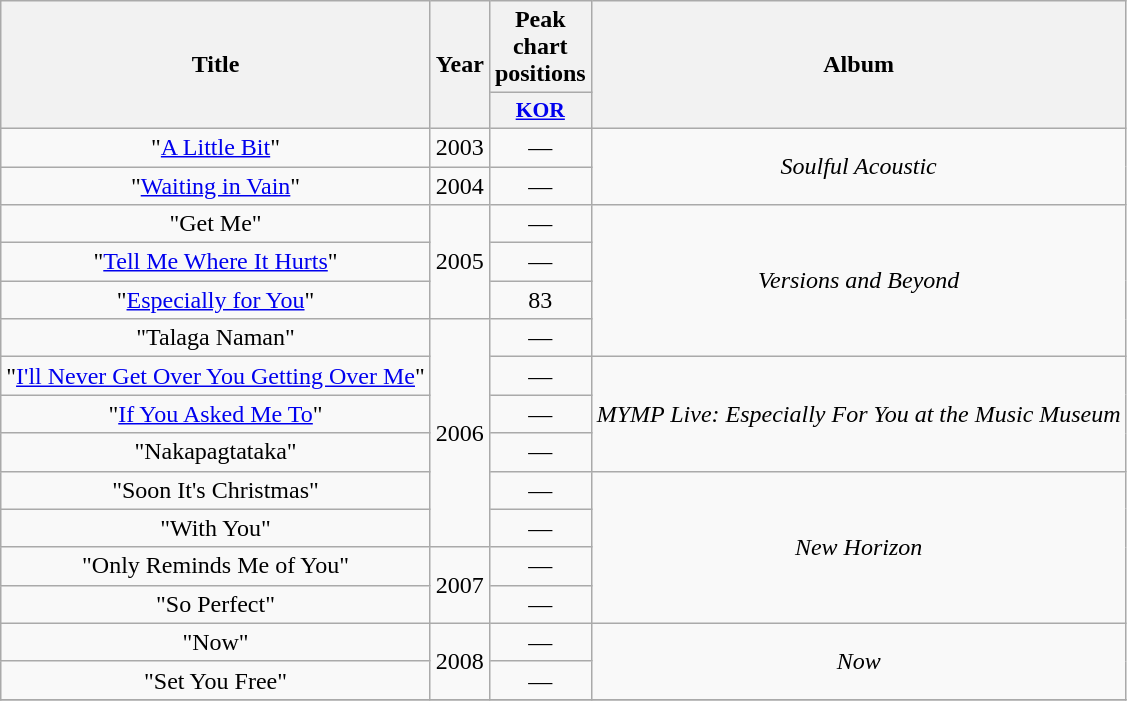<table class="wikitable plainrowheaders" style="text-align:center;">
<tr>
<th scope="col" rowspan="2">Title</th>
<th scope="col" rowspan="2">Year</th>
<th scope="col" colspan="1">Peak chart positions</th>
<th scope="col" rowspan="2">Album</th>
</tr>
<tr>
<th scope="col" style="font-size:90%; width:3em"><a href='#'>KOR</a><br></th>
</tr>
<tr>
<td>"<a href='#'>A Little Bit</a>"</td>
<td>2003</td>
<td>—</td>
<td rowspan="2"><em>Soulful Acoustic</em></td>
</tr>
<tr>
<td>"<a href='#'>Waiting in Vain</a>"</td>
<td>2004</td>
<td>—</td>
</tr>
<tr>
<td>"Get Me"</td>
<td rowspan="3">2005</td>
<td>—</td>
<td rowspan="4"><em>Versions and Beyond</em></td>
</tr>
<tr>
<td>"<a href='#'>Tell Me Where It Hurts</a>"</td>
<td>—</td>
</tr>
<tr>
<td>"<a href='#'>Especially for You</a>"</td>
<td>83</td>
</tr>
<tr>
<td>"Talaga Naman"</td>
<td rowspan="6">2006</td>
<td>—</td>
</tr>
<tr>
<td>"<a href='#'>I'll Never Get Over You Getting Over Me</a>"</td>
<td>—</td>
<td rowspan="3"><em>MYMP Live: Especially For You at the Music Museum</em></td>
</tr>
<tr>
<td>"<a href='#'>If You Asked Me To</a>"</td>
<td>—</td>
</tr>
<tr>
<td>"Nakapagtataka"</td>
<td>—</td>
</tr>
<tr>
<td>"Soon It's Christmas"</td>
<td>—</td>
<td rowspan="4"><em>New Horizon</em></td>
</tr>
<tr>
<td>"With You"</td>
<td>—</td>
</tr>
<tr>
<td>"Only Reminds Me of You"</td>
<td rowspan="2">2007</td>
<td>—</td>
</tr>
<tr>
<td>"So Perfect"</td>
<td>—</td>
</tr>
<tr>
<td>"Now"</td>
<td rowspan="2">2008</td>
<td>—</td>
<td rowspan="2"><em>Now</em></td>
</tr>
<tr>
<td>"Set You Free"</td>
<td>—</td>
</tr>
<tr>
</tr>
</table>
